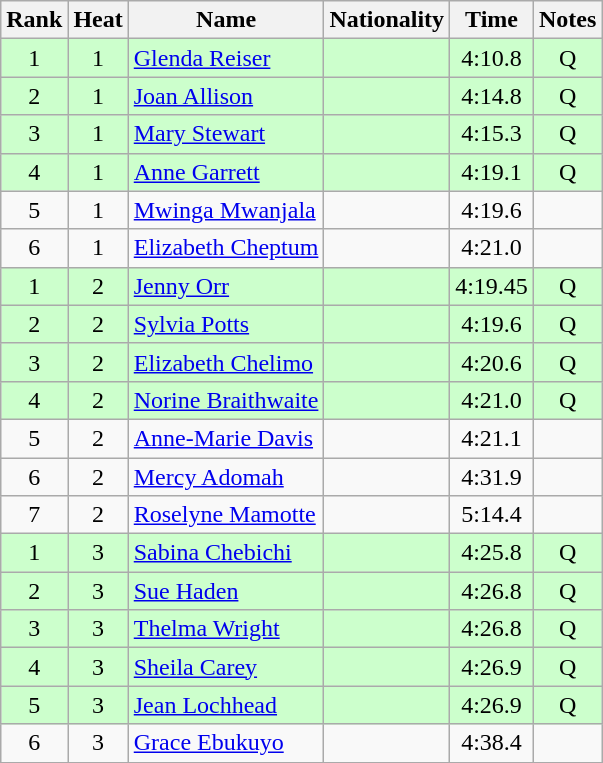<table class="wikitable sortable" style="text-align:center">
<tr>
<th>Rank</th>
<th>Heat</th>
<th>Name</th>
<th>Nationality</th>
<th>Time</th>
<th>Notes</th>
</tr>
<tr bgcolor=ccffcc>
<td>1</td>
<td>1</td>
<td align=left><a href='#'>Glenda Reiser</a></td>
<td align=left></td>
<td>4:10.8</td>
<td>Q</td>
</tr>
<tr bgcolor=ccffcc>
<td>2</td>
<td>1</td>
<td align=left><a href='#'>Joan Allison</a></td>
<td align=left></td>
<td>4:14.8</td>
<td>Q</td>
</tr>
<tr bgcolor=ccffcc>
<td>3</td>
<td>1</td>
<td align=left><a href='#'>Mary Stewart</a></td>
<td align=left></td>
<td>4:15.3</td>
<td>Q</td>
</tr>
<tr bgcolor=ccffcc>
<td>4</td>
<td>1</td>
<td align=left><a href='#'>Anne Garrett</a></td>
<td align=left></td>
<td>4:19.1</td>
<td>Q</td>
</tr>
<tr>
<td>5</td>
<td>1</td>
<td align=left><a href='#'>Mwinga Mwanjala</a></td>
<td align=left></td>
<td>4:19.6</td>
<td></td>
</tr>
<tr>
<td>6</td>
<td>1</td>
<td align=left><a href='#'>Elizabeth Cheptum</a></td>
<td align=left></td>
<td>4:21.0</td>
<td></td>
</tr>
<tr bgcolor=ccffcc>
<td>1</td>
<td>2</td>
<td align=left><a href='#'>Jenny Orr</a></td>
<td align=left></td>
<td>4:19.45</td>
<td>Q</td>
</tr>
<tr bgcolor=ccffcc>
<td>2</td>
<td>2</td>
<td align=left><a href='#'>Sylvia Potts</a></td>
<td align=left></td>
<td>4:19.6</td>
<td>Q</td>
</tr>
<tr bgcolor=ccffcc>
<td>3</td>
<td>2</td>
<td align=left><a href='#'>Elizabeth Chelimo</a></td>
<td align=left></td>
<td>4:20.6</td>
<td>Q</td>
</tr>
<tr bgcolor=ccffcc>
<td>4</td>
<td>2</td>
<td align=left><a href='#'>Norine Braithwaite</a></td>
<td align=left></td>
<td>4:21.0</td>
<td>Q</td>
</tr>
<tr>
<td>5</td>
<td>2</td>
<td align=left><a href='#'>Anne-Marie Davis</a></td>
<td align=left></td>
<td>4:21.1</td>
<td></td>
</tr>
<tr>
<td>6</td>
<td>2</td>
<td align=left><a href='#'>Mercy Adomah</a></td>
<td align=left></td>
<td>4:31.9</td>
<td></td>
</tr>
<tr>
<td>7</td>
<td>2</td>
<td align=left><a href='#'>Roselyne Mamotte</a></td>
<td align=left></td>
<td>5:14.4</td>
<td></td>
</tr>
<tr bgcolor=ccffcc>
<td>1</td>
<td>3</td>
<td align=left><a href='#'>Sabina Chebichi</a></td>
<td align=left></td>
<td>4:25.8</td>
<td>Q</td>
</tr>
<tr bgcolor=ccffcc>
<td>2</td>
<td>3</td>
<td align=left><a href='#'>Sue Haden</a></td>
<td align=left></td>
<td>4:26.8</td>
<td>Q</td>
</tr>
<tr bgcolor=ccffcc>
<td>3</td>
<td>3</td>
<td align=left><a href='#'>Thelma Wright</a></td>
<td align=left></td>
<td>4:26.8</td>
<td>Q</td>
</tr>
<tr bgcolor=ccffcc>
<td>4</td>
<td>3</td>
<td align=left><a href='#'>Sheila Carey</a></td>
<td align=left></td>
<td>4:26.9</td>
<td>Q</td>
</tr>
<tr bgcolor=ccffcc>
<td>5</td>
<td>3</td>
<td align=left><a href='#'>Jean Lochhead</a></td>
<td align=left></td>
<td>4:26.9</td>
<td>Q</td>
</tr>
<tr>
<td>6</td>
<td>3</td>
<td align=left><a href='#'>Grace Ebukuyo</a></td>
<td align=left></td>
<td>4:38.4</td>
<td></td>
</tr>
</table>
